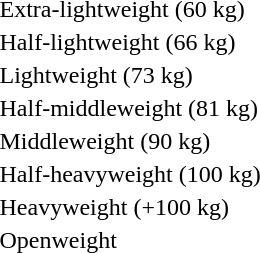<table>
<tr>
<td rowspan=2>Extra-lightweight (60 kg)<br></td>
<td rowspan=2></td>
<td rowspan=2></td>
<td></td>
</tr>
<tr>
<td></td>
</tr>
<tr>
<td rowspan=2>Half-lightweight (66 kg)<br></td>
<td rowspan=2></td>
<td rowspan=2></td>
<td></td>
</tr>
<tr>
<td></td>
</tr>
<tr>
<td rowspan=2>Lightweight (73 kg)<br></td>
<td rowspan=2></td>
<td rowspan=2></td>
<td></td>
</tr>
<tr>
<td></td>
</tr>
<tr>
<td rowspan=2>Half-middleweight (81 kg)<br></td>
<td rowspan=2></td>
<td rowspan=2></td>
<td></td>
</tr>
<tr>
<td></td>
</tr>
<tr>
<td rowspan=2>Middleweight (90 kg)<br></td>
<td rowspan=2></td>
<td rowspan=2></td>
<td></td>
</tr>
<tr>
<td></td>
</tr>
<tr>
<td rowspan=2>Half-heavyweight (100 kg)<br></td>
<td rowspan=2></td>
<td rowspan=2></td>
<td></td>
</tr>
<tr>
<td></td>
</tr>
<tr>
<td rowspan=2>Heavyweight (+100 kg)<br></td>
<td rowspan=2></td>
<td rowspan=2></td>
<td></td>
</tr>
<tr>
<td></td>
</tr>
<tr>
<td rowspan=2>Openweight<br></td>
<td rowspan=2></td>
<td rowspan=2></td>
<td></td>
</tr>
<tr>
<td></td>
</tr>
</table>
